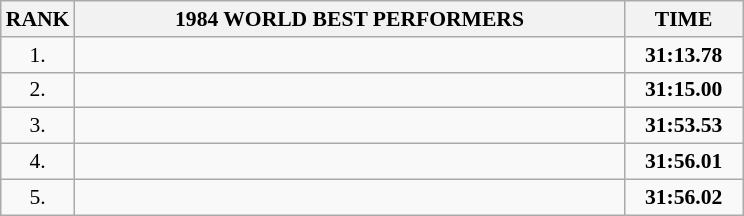<table class="wikitable" style="border-collapse: collapse; font-size: 90%;">
<tr>
<th>RANK</th>
<th align="center" style="width: 25em">1984 WORLD BEST PERFORMERS</th>
<th align="center" style="width: 5em">TIME</th>
</tr>
<tr>
<td align="center">1.</td>
<td></td>
<td align="center"><strong>31:13.78</strong></td>
</tr>
<tr>
<td align="center">2.</td>
<td></td>
<td align="center"><strong>31:15.00</strong></td>
</tr>
<tr>
<td align="center">3.</td>
<td></td>
<td align="center"><strong>31:53.53</strong></td>
</tr>
<tr>
<td align="center">4.</td>
<td></td>
<td align="center"><strong>31:56.01</strong></td>
</tr>
<tr>
<td align="center">5.</td>
<td></td>
<td align="center"><strong>31:56.02</strong></td>
</tr>
</table>
